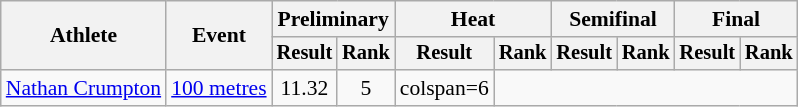<table class="wikitable" style="font-size:90%">
<tr>
<th rowspan="2">Athlete</th>
<th rowspan="2">Event</th>
<th colspan="2">Preliminary</th>
<th colspan="2">Heat</th>
<th colspan="2">Semifinal</th>
<th colspan="2">Final</th>
</tr>
<tr style="font-size:95%">
<th>Result</th>
<th>Rank</th>
<th>Result</th>
<th>Rank</th>
<th>Result</th>
<th>Rank</th>
<th>Result</th>
<th>Rank</th>
</tr>
<tr align=center>
<td align=left><a href='#'>Nathan Crumpton</a></td>
<td align=left><a href='#'>100 metres</a></td>
<td>11.32 </td>
<td>5</td>
<td>colspan=6 </td>
</tr>
</table>
